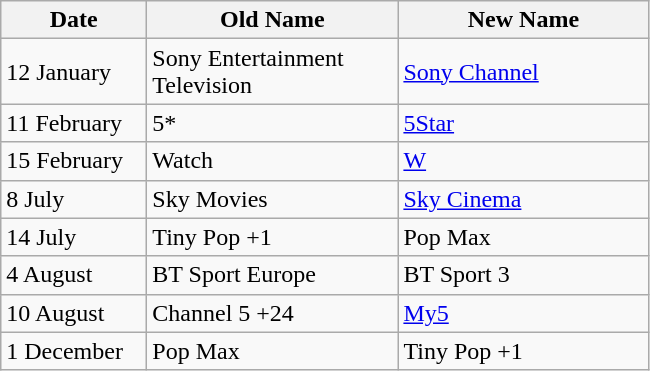<table class="wikitable">
<tr>
<th width=90>Date</th>
<th width=160>Old Name</th>
<th width=160>New Name</th>
</tr>
<tr>
<td>12 January</td>
<td>Sony Entertainment Television</td>
<td><a href='#'>Sony Channel</a></td>
</tr>
<tr>
<td>11 February</td>
<td>5*</td>
<td><a href='#'>5Star</a></td>
</tr>
<tr>
<td>15 February</td>
<td>Watch</td>
<td><a href='#'>W</a></td>
</tr>
<tr>
<td>8 July</td>
<td>Sky Movies</td>
<td><a href='#'>Sky Cinema</a></td>
</tr>
<tr>
<td>14 July</td>
<td>Tiny Pop +1</td>
<td>Pop Max</td>
</tr>
<tr>
<td>4 August</td>
<td>BT Sport Europe</td>
<td>BT Sport 3</td>
</tr>
<tr>
<td>10 August</td>
<td>Channel 5 +24</td>
<td><a href='#'>My5</a></td>
</tr>
<tr>
<td>1 December</td>
<td>Pop Max</td>
<td>Tiny Pop +1</td>
</tr>
</table>
